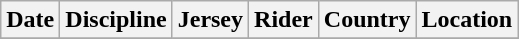<table class="wikitable">
<tr>
<th>Date</th>
<th>Discipline</th>
<th>Jersey</th>
<th>Rider</th>
<th>Country</th>
<th>Location</th>
</tr>
<tr>
</tr>
</table>
